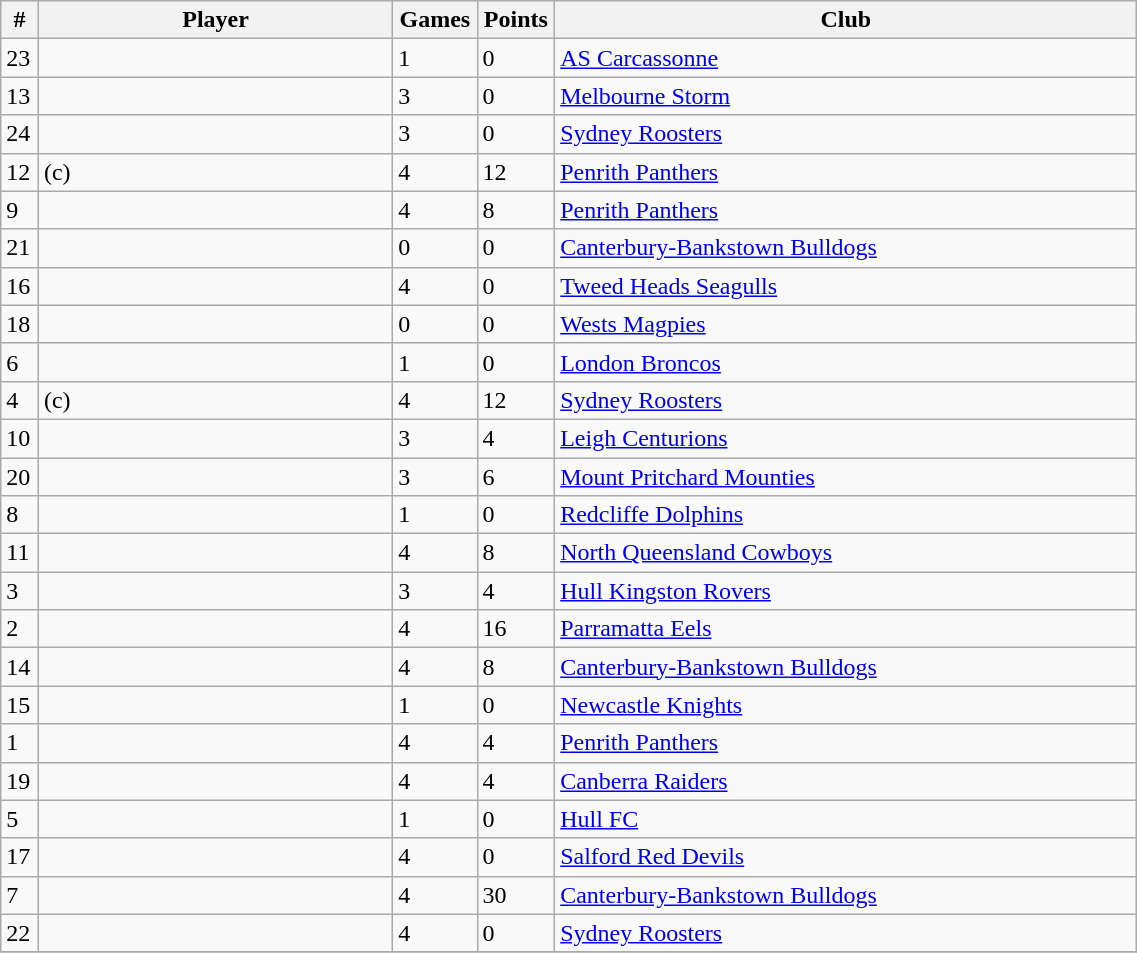<table class="wikitable sortable" style="width:60%;text-align:left">
<tr>
<th width=2%>#</th>
<th width=28%>Player</th>
<th width=2%>Games</th>
<th width=2%>Points</th>
<th width=46%>Club</th>
</tr>
<tr>
<td>23</td>
<td></td>
<td>1</td>
<td>0</td>
<td> <a href='#'>AS Carcassonne</a></td>
</tr>
<tr>
<td>13</td>
<td></td>
<td>3</td>
<td>0</td>
<td> <a href='#'>Melbourne Storm</a></td>
</tr>
<tr>
<td>24</td>
<td></td>
<td>3</td>
<td>0</td>
<td> <a href='#'>Sydney Roosters</a></td>
</tr>
<tr>
<td>12</td>
<td> (c)</td>
<td>4</td>
<td>12</td>
<td> <a href='#'>Penrith Panthers</a></td>
</tr>
<tr>
<td>9</td>
<td></td>
<td>4</td>
<td>8</td>
<td> <a href='#'>Penrith Panthers</a></td>
</tr>
<tr>
<td>21</td>
<td></td>
<td>0</td>
<td>0</td>
<td> <a href='#'>Canterbury-Bankstown Bulldogs</a></td>
</tr>
<tr>
<td>16</td>
<td></td>
<td>4</td>
<td>0</td>
<td> <a href='#'>Tweed Heads Seagulls</a></td>
</tr>
<tr>
<td>18</td>
<td></td>
<td>0</td>
<td>0</td>
<td> <a href='#'>Wests Magpies</a></td>
</tr>
<tr>
<td>6</td>
<td></td>
<td>1</td>
<td>0</td>
<td> <a href='#'>London Broncos</a></td>
</tr>
<tr>
<td>4</td>
<td> (c)</td>
<td>4</td>
<td>12</td>
<td> <a href='#'>Sydney Roosters</a></td>
</tr>
<tr>
<td>10</td>
<td></td>
<td>3</td>
<td>4</td>
<td> <a href='#'>Leigh Centurions</a></td>
</tr>
<tr>
<td>20</td>
<td></td>
<td>3</td>
<td>6</td>
<td> <a href='#'>Mount Pritchard Mounties</a></td>
</tr>
<tr>
<td>8</td>
<td></td>
<td>1</td>
<td>0</td>
<td> <a href='#'>Redcliffe Dolphins</a></td>
</tr>
<tr>
<td>11</td>
<td></td>
<td>4</td>
<td>8</td>
<td> <a href='#'>North Queensland Cowboys</a></td>
</tr>
<tr>
<td>3</td>
<td></td>
<td>3</td>
<td>4</td>
<td> <a href='#'>Hull Kingston Rovers</a></td>
</tr>
<tr>
<td>2</td>
<td></td>
<td>4</td>
<td>16</td>
<td> <a href='#'>Parramatta Eels</a></td>
</tr>
<tr>
<td>14</td>
<td></td>
<td>4</td>
<td>8</td>
<td> <a href='#'>Canterbury-Bankstown Bulldogs</a></td>
</tr>
<tr>
<td>15</td>
<td></td>
<td>1</td>
<td>0</td>
<td> <a href='#'>Newcastle Knights</a></td>
</tr>
<tr>
<td>1</td>
<td></td>
<td>4</td>
<td>4</td>
<td> <a href='#'>Penrith Panthers</a></td>
</tr>
<tr>
<td>19</td>
<td></td>
<td>4</td>
<td>4</td>
<td> <a href='#'>Canberra Raiders</a></td>
</tr>
<tr>
<td>5</td>
<td></td>
<td>1</td>
<td>0</td>
<td> <a href='#'>Hull FC</a></td>
</tr>
<tr>
<td>17</td>
<td></td>
<td>4</td>
<td>0</td>
<td> <a href='#'>Salford Red Devils</a></td>
</tr>
<tr>
<td>7</td>
<td></td>
<td>4</td>
<td>30</td>
<td> <a href='#'>Canterbury-Bankstown Bulldogs</a></td>
</tr>
<tr>
<td>22</td>
<td></td>
<td>4</td>
<td>0</td>
<td> <a href='#'>Sydney Roosters</a></td>
</tr>
<tr>
</tr>
</table>
